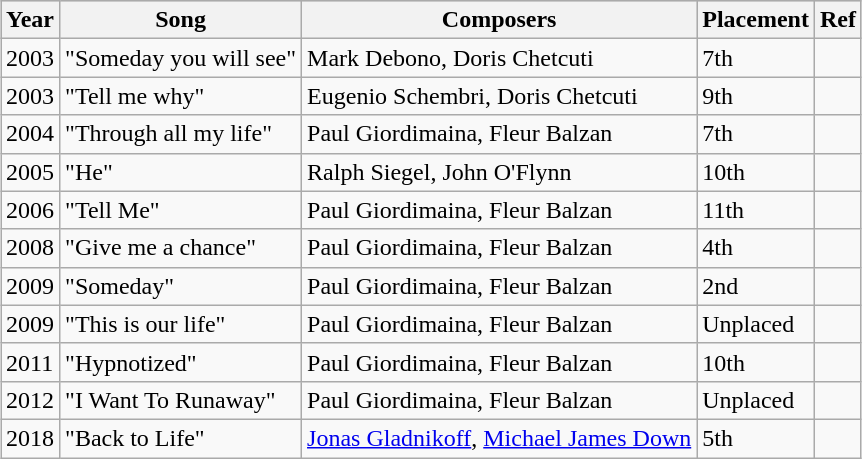<table class="sortable wikitable" style="margin: 1em auto 1em auto">
<tr bgcolor="#CCCCCC">
<th>Year</th>
<th>Song</th>
<th>Composers</th>
<th>Placement</th>
<th>Ref</th>
</tr>
<tr>
<td>2003</td>
<td>"Someday you will see"</td>
<td>Mark Debono, Doris Chetcuti</td>
<td>7th</td>
<td></td>
</tr>
<tr>
<td>2003</td>
<td>"Tell me why"</td>
<td>Eugenio Schembri, Doris Chetcuti</td>
<td>9th</td>
<td></td>
</tr>
<tr>
<td>2004</td>
<td>"Through all my life"</td>
<td>Paul Giordimaina, Fleur Balzan</td>
<td>7th</td>
<td></td>
</tr>
<tr>
<td>2005</td>
<td>"He"</td>
<td>Ralph Siegel, John O'Flynn</td>
<td>10th</td>
<td></td>
</tr>
<tr>
<td>2006</td>
<td>"Tell Me"</td>
<td>Paul Giordimaina,  Fleur Balzan</td>
<td>11th</td>
<td></td>
</tr>
<tr>
<td>2008</td>
<td>"Give me a chance"</td>
<td>Paul Giordimaina,  Fleur Balzan</td>
<td>4th</td>
<td></td>
</tr>
<tr>
<td>2009</td>
<td>"Someday"</td>
<td>Paul Giordimaina,  Fleur Balzan</td>
<td>2nd</td>
<td></td>
</tr>
<tr>
<td>2009</td>
<td>"This is our life"</td>
<td>Paul Giordimaina,  Fleur Balzan</td>
<td>Unplaced</td>
<td></td>
</tr>
<tr>
<td>2011</td>
<td>"Hypnotized"</td>
<td>Paul Giordimaina,  Fleur Balzan</td>
<td>10th</td>
<td></td>
</tr>
<tr>
<td>2012</td>
<td>"I Want To Runaway"</td>
<td>Paul Giordimaina,  Fleur Balzan</td>
<td>Unplaced</td>
<td></td>
</tr>
<tr>
<td>2018</td>
<td>"Back to Life"</td>
<td><a href='#'>Jonas Gladnikoff</a>, <a href='#'>Michael James Down</a></td>
<td>5th</td>
<td></td>
</tr>
</table>
